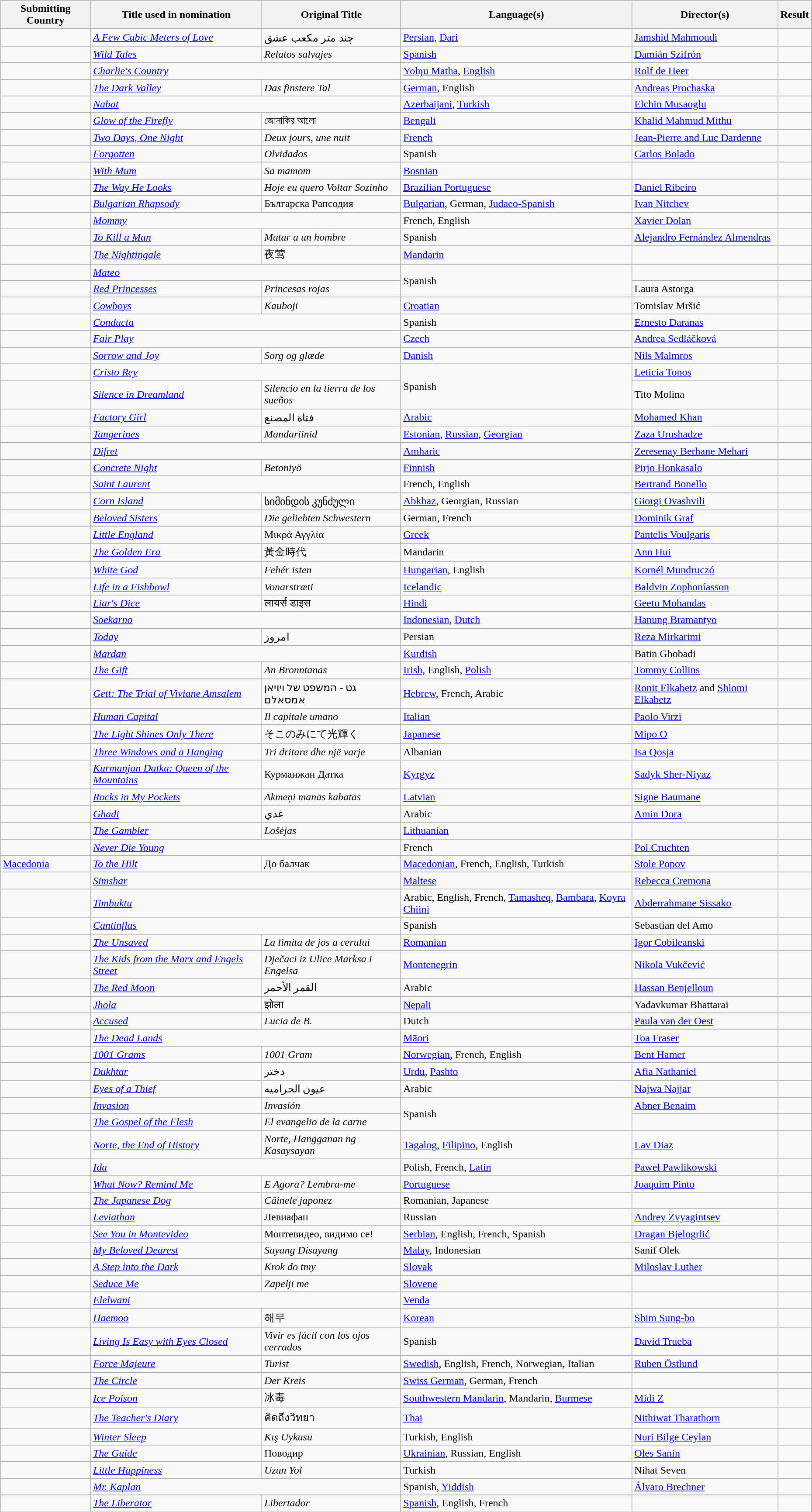<table class="wikitable sortable" width="98%" style="background:#f">
<tr>
<th>Submitting Country</th>
<th>Title used in nomination</th>
<th>Original Title</th>
<th>Language(s)</th>
<th>Director(s)</th>
<th>Result</th>
</tr>
<tr>
<td></td>
<td><em><a href='#'>A Few Cubic Meters of Love</a></em></td>
<td>چند متر مکعب عشق</td>
<td><a href='#'>Persian</a>, <a href='#'>Dari</a></td>
<td><a href='#'>Jamshid Mahmoudi</a></td>
<td></td>
</tr>
<tr>
<td></td>
<td><em><a href='#'>Wild Tales</a></em></td>
<td><em>Relatos salvajes</em></td>
<td><a href='#'>Spanish</a></td>
<td><a href='#'>Damián Szifrón</a></td>
<td></td>
</tr>
<tr>
<td></td>
<td colspan="2"><em><a href='#'>Charlie's Country</a></em></td>
<td><a href='#'>Yolŋu Matha</a>, <a href='#'>English</a></td>
<td><a href='#'>Rolf de Heer</a></td>
<td></td>
</tr>
<tr>
<td></td>
<td><em><a href='#'>The Dark Valley</a></em></td>
<td><em>Das finstere Tal</em></td>
<td><a href='#'>German</a>, English</td>
<td><a href='#'>Andreas Prochaska</a></td>
<td></td>
</tr>
<tr>
<td></td>
<td colspan="2"><em><a href='#'>Nabat</a></em></td>
<td><a href='#'>Azerbaijani</a>, <a href='#'>Turkish</a></td>
<td><a href='#'>Elchin Musaoglu</a></td>
<td></td>
</tr>
<tr>
<td></td>
<td><em><a href='#'>Glow of the Firefly</a></em></td>
<td>জোনাকির আলো</td>
<td><a href='#'>Bengali</a></td>
<td><a href='#'>Khalid Mahmud Mithu</a></td>
<td></td>
</tr>
<tr>
<td></td>
<td><em><a href='#'>Two Days, One Night</a></em></td>
<td><em>Deux jours, une nuit</em></td>
<td><a href='#'>French</a></td>
<td><a href='#'>Jean-Pierre and Luc Dardenne</a></td>
<td></td>
</tr>
<tr>
<td></td>
<td><em><a href='#'>Forgotten</a></em></td>
<td><em>Olvidados</em></td>
<td>Spanish</td>
<td><a href='#'>Carlos Bolado</a></td>
<td></td>
</tr>
<tr>
<td></td>
<td><em><a href='#'>With Mum</a></em></td>
<td><em>Sa mamom</em></td>
<td><a href='#'>Bosnian</a></td>
<td></td>
<td></td>
</tr>
<tr>
<td></td>
<td><em><a href='#'>The Way He Looks</a></em></td>
<td><em>Hoje eu quero Voltar Sozinho</em></td>
<td><a href='#'>Brazilian Portuguese</a></td>
<td><a href='#'>Daniel Ribeiro</a></td>
<td></td>
</tr>
<tr>
<td></td>
<td><em><a href='#'>Bulgarian Rhapsody</a></em></td>
<td>Българска Рапсодия</td>
<td><a href='#'>Bulgarian</a>, German, <a href='#'>Judaeo-Spanish</a></td>
<td><a href='#'>Ivan Nitchev</a></td>
<td></td>
</tr>
<tr>
<td></td>
<td colspan="2"><em><a href='#'>Mommy</a></em></td>
<td>French, English</td>
<td><a href='#'>Xavier Dolan</a></td>
<td></td>
</tr>
<tr>
<td></td>
<td><em><a href='#'>To Kill a Man</a></em></td>
<td><em>Matar a un hombre</em></td>
<td>Spanish</td>
<td><a href='#'>Alejandro Fernández Almendras</a></td>
<td></td>
</tr>
<tr>
<td></td>
<td><em><a href='#'>The Nightingale</a></em></td>
<td>夜莺</td>
<td><a href='#'>Mandarin</a></td>
<td></td>
<td></td>
</tr>
<tr>
<td></td>
<td colspan="2"><em><a href='#'>Mateo</a></em></td>
<td rowspan="2">Spanish</td>
<td></td>
<td></td>
</tr>
<tr>
<td></td>
<td><em><a href='#'>Red Princesses</a></em></td>
<td><em>Princesas rojas</em></td>
<td>Laura Astorga</td>
<td></td>
</tr>
<tr>
<td></td>
<td><em><a href='#'>Cowboys</a></em></td>
<td><em>Kauboji</em></td>
<td><a href='#'>Croatian</a></td>
<td>Tomislav Mršić</td>
<td></td>
</tr>
<tr>
<td></td>
<td colspan="2"><em><a href='#'>Conducta</a></em></td>
<td>Spanish</td>
<td><a href='#'>Ernesto Daranas</a></td>
<td></td>
</tr>
<tr>
<td></td>
<td colspan="2"><em><a href='#'>Fair Play</a></em></td>
<td><a href='#'>Czech</a></td>
<td><a href='#'>Andrea Sedláčková</a></td>
<td></td>
</tr>
<tr>
<td></td>
<td><em><a href='#'>Sorrow and Joy</a></em></td>
<td><em>Sorg og glæde</em></td>
<td><a href='#'>Danish</a></td>
<td><a href='#'>Nils Malmros</a></td>
<td></td>
</tr>
<tr>
<td></td>
<td colspan="2"><em><a href='#'>Cristo Rey</a></em></td>
<td rowspan="2">Spanish</td>
<td><a href='#'>Leticia Tonos</a></td>
<td></td>
</tr>
<tr>
<td></td>
<td><em><a href='#'>Silence in Dreamland</a></em></td>
<td><em>Silencio en la tierra de los sueños</em></td>
<td>Tito Molina</td>
<td></td>
</tr>
<tr>
<td></td>
<td><a href='#'><em>Factory Girl</em></a></td>
<td>فتاة المصنع</td>
<td><a href='#'>Arabic</a></td>
<td><a href='#'>Mohamed Khan</a></td>
<td></td>
</tr>
<tr>
<td></td>
<td><em><a href='#'>Tangerines</a></em></td>
<td><em>Mandariinid</em></td>
<td><a href='#'>Estonian</a>, <a href='#'>Russian</a>, <a href='#'>Georgian</a></td>
<td><a href='#'>Zaza Urushadze</a></td>
<td></td>
</tr>
<tr>
<td></td>
<td colspan="2"><em><a href='#'>Difret</a></em></td>
<td><a href='#'>Amharic</a></td>
<td><a href='#'>Zeresenay Berhane Mehari</a></td>
<td></td>
</tr>
<tr>
<td></td>
<td><em><a href='#'>Concrete Night</a></em></td>
<td><em>Betoniyö</em></td>
<td><a href='#'>Finnish</a></td>
<td><a href='#'>Pirjo Honkasalo</a></td>
<td></td>
</tr>
<tr>
<td></td>
<td colspan="2"><em><a href='#'>Saint Laurent</a></em></td>
<td>French, English</td>
<td><a href='#'>Bertrand Bonello</a></td>
<td></td>
</tr>
<tr>
<td></td>
<td><em><a href='#'>Corn Island</a></em></td>
<td>სიმინდის კუნძული</td>
<td><a href='#'>Abkhaz</a>, Georgian, Russian</td>
<td><a href='#'>Giorgi Ovashvili</a></td>
<td></td>
</tr>
<tr>
<td></td>
<td><em><a href='#'>Beloved Sisters</a></em></td>
<td><em>Die geliebten Schwestern</em></td>
<td>German, French</td>
<td><a href='#'>Dominik Graf</a></td>
<td></td>
</tr>
<tr>
<td></td>
<td><em><a href='#'>Little England</a></em></td>
<td>Μικρά Αγγλία</td>
<td><a href='#'>Greek</a></td>
<td><a href='#'>Pantelis Voulgaris</a></td>
<td></td>
</tr>
<tr>
<td></td>
<td><em><a href='#'>The Golden Era</a></em></td>
<td>黃金時代</td>
<td>Mandarin</td>
<td><a href='#'>Ann Hui</a></td>
<td></td>
</tr>
<tr>
<td></td>
<td><em><a href='#'>White God</a></em></td>
<td><em>Fehér isten</em></td>
<td><a href='#'>Hungarian</a>, English</td>
<td><a href='#'>Kornél Mundruczó</a></td>
<td></td>
</tr>
<tr>
<td></td>
<td><em><a href='#'>Life in a Fishbowl</a></em></td>
<td><em>Vonarstræti</em></td>
<td><a href='#'>Icelandic</a></td>
<td><a href='#'>Baldvin Zophoníasson</a></td>
<td></td>
</tr>
<tr>
<td></td>
<td><em><a href='#'>Liar's Dice</a></em></td>
<td>लायर्स डाइस</td>
<td><a href='#'>Hindi</a></td>
<td><a href='#'>Geetu Mohandas</a></td>
<td></td>
</tr>
<tr>
<td></td>
<td colspan="2"><em><a href='#'>Soekarno</a></em></td>
<td><a href='#'>Indonesian</a>, <a href='#'>Dutch</a></td>
<td><a href='#'>Hanung Bramantyo</a></td>
<td></td>
</tr>
<tr>
<td></td>
<td><em><a href='#'>Today</a></em></td>
<td>امروز</td>
<td>Persian</td>
<td><a href='#'>Reza Mirkarimi</a></td>
<td></td>
</tr>
<tr>
<td></td>
<td colspan="2"><em><a href='#'>Mardan</a></em></td>
<td><a href='#'>Kurdish</a></td>
<td>Batin Ghobadi</td>
<td></td>
</tr>
<tr>
<td></td>
<td><em><a href='#'>The Gift</a></em></td>
<td><em>An Bronntanas</em></td>
<td><a href='#'>Irish</a>, English, <a href='#'>Polish</a></td>
<td><a href='#'>Tommy Collins</a></td>
<td></td>
</tr>
<tr>
<td></td>
<td><em><a href='#'>Gett: The Trial of Viviane Amsalem</a></em></td>
<td>גט - המשפט של ויויאן אמסאלם</td>
<td><a href='#'>Hebrew</a>, French, Arabic</td>
<td><a href='#'>Ronit Elkabetz</a> and <a href='#'>Shlomi Elkabetz</a></td>
<td></td>
</tr>
<tr>
<td></td>
<td><em><a href='#'>Human Capital</a></em></td>
<td><em>Il capitale umano</em></td>
<td><a href='#'>Italian</a></td>
<td><a href='#'>Paolo Virzì</a></td>
<td></td>
</tr>
<tr>
<td></td>
<td><em><a href='#'>The Light Shines Only There</a></em></td>
<td>そこのみにて光輝く</td>
<td><a href='#'>Japanese</a></td>
<td><a href='#'>Mipo O</a></td>
<td></td>
</tr>
<tr>
<td></td>
<td><em><a href='#'>Three Windows and a Hanging</a></em></td>
<td><em>Tri dritare dhe një varje</em></td>
<td>Albanian</td>
<td><a href='#'>Isa Qosja</a></td>
<td></td>
</tr>
<tr>
<td></td>
<td><em><a href='#'>Kurmanjan Datka: Queen of the Mountains</a></em></td>
<td>Курманжан Датка</td>
<td><a href='#'>Kyrgyz</a></td>
<td><a href='#'>Sadyk Sher-Niyaz</a></td>
<td></td>
</tr>
<tr>
<td></td>
<td><em><a href='#'>Rocks in My Pockets</a></em></td>
<td><em>Akmeņi manās kabatās</em></td>
<td><a href='#'>Latvian</a></td>
<td><a href='#'>Signe Baumane</a></td>
<td></td>
</tr>
<tr>
<td></td>
<td><em><a href='#'>Ghadi</a></em></td>
<td>غدي</td>
<td>Arabic</td>
<td><a href='#'>Amin Dora</a></td>
<td></td>
</tr>
<tr>
<td></td>
<td><em><a href='#'>The Gambler</a></em></td>
<td><em>Lošėjas</em></td>
<td><a href='#'>Lithuanian</a></td>
<td></td>
<td></td>
</tr>
<tr>
<td></td>
<td colspan="2"><em><a href='#'>Never Die Young</a></em></td>
<td>French</td>
<td><a href='#'>Pol Cruchten</a></td>
<td></td>
</tr>
<tr>
<td> <a href='#'>Macedonia</a></td>
<td><em><a href='#'>To the Hilt</a></em></td>
<td>До балчак</td>
<td><a href='#'>Macedonian</a>, French, English, Turkish</td>
<td><a href='#'>Stole Popov</a></td>
<td></td>
</tr>
<tr>
<td></td>
<td colspan="2"><em><a href='#'>Simshar</a></em></td>
<td><a href='#'>Maltese</a></td>
<td><a href='#'>Rebecca Cremona</a></td>
<td></td>
</tr>
<tr>
<td></td>
<td colspan="2"><em><a href='#'>Timbuktu</a></em></td>
<td>Arabic, English, French, <a href='#'>Tamasheq</a>, <a href='#'>Bambara</a>, <a href='#'>Koyra Chiini</a></td>
<td><a href='#'>Abderrahmane Sissako</a></td>
<td></td>
</tr>
<tr>
<td></td>
<td colspan="2"><em><a href='#'>Cantinflas</a></em></td>
<td>Spanish</td>
<td>Sebastian del Amo</td>
<td></td>
</tr>
<tr>
<td></td>
<td><em><a href='#'>The Unsaved</a></em></td>
<td><em>La limita de jos a cerului</em></td>
<td><a href='#'>Romanian</a></td>
<td><a href='#'>Igor Cobileanski</a></td>
<td></td>
</tr>
<tr>
<td></td>
<td><em><a href='#'>The Kids from the Marx and Engels Street</a></em></td>
<td><em>Dječaci iz Ulice Marksa i Engelsa</em></td>
<td><a href='#'>Montenegrin</a></td>
<td><a href='#'>Nikola Vukčević</a></td>
<td></td>
</tr>
<tr>
<td></td>
<td><em><a href='#'>The Red Moon</a></em></td>
<td>القمر الأحمر</td>
<td>Arabic</td>
<td><a href='#'>Hassan Benjelloun</a></td>
<td></td>
</tr>
<tr>
<td></td>
<td><em><a href='#'>Jhola</a></em></td>
<td>झोला</td>
<td><a href='#'>Nepali</a></td>
<td>Yadavkumar Bhattarai</td>
<td></td>
</tr>
<tr>
<td></td>
<td><em><a href='#'>Accused</a></em></td>
<td><em>Lucia de B.</em></td>
<td>Dutch</td>
<td><a href='#'>Paula van der Oest</a></td>
<td></td>
</tr>
<tr>
<td></td>
<td colspan="2"><em><a href='#'>The Dead Lands</a></em></td>
<td><a href='#'>Māori</a></td>
<td><a href='#'>Toa Fraser</a></td>
<td></td>
</tr>
<tr>
<td></td>
<td><em><a href='#'>1001 Grams</a></em></td>
<td><em>1001 Gram</em></td>
<td><a href='#'>Norwegian</a>, French, English</td>
<td><a href='#'>Bent Hamer</a></td>
<td></td>
</tr>
<tr>
<td></td>
<td><em><a href='#'>Dukhtar</a></em></td>
<td>دختر</td>
<td><a href='#'>Urdu</a>, <a href='#'>Pashto</a></td>
<td><a href='#'>Afia Nathaniel</a></td>
<td></td>
</tr>
<tr>
<td></td>
<td><em><a href='#'>Eyes of a Thief</a></em></td>
<td>عيون الحراميه</td>
<td>Arabic</td>
<td><a href='#'>Najwa Najjar</a></td>
<td></td>
</tr>
<tr>
<td></td>
<td><em><a href='#'>Invasion</a></em></td>
<td><em>Invasión</em></td>
<td rowspan="2">Spanish</td>
<td><a href='#'>Abner Benaim</a></td>
<td></td>
</tr>
<tr>
<td></td>
<td><em><a href='#'>The Gospel of the Flesh</a></em></td>
<td><em>El evangelio de la carne</em></td>
<td></td>
<td></td>
</tr>
<tr>
<td></td>
<td><em><a href='#'>Norte, the End of History</a></em></td>
<td><em>Norte, Hangganan ng Kasaysayan</em></td>
<td><a href='#'>Tagalog</a>, <a href='#'>Filipino</a>, English</td>
<td><a href='#'>Lav Diaz</a></td>
<td></td>
</tr>
<tr>
<td></td>
<td colspan="2"><em><a href='#'>Ida</a></em></td>
<td>Polish, French, <a href='#'>Latin</a></td>
<td><a href='#'>Paweł Pawlikowski</a></td>
<td></td>
</tr>
<tr>
<td></td>
<td><em><a href='#'>What Now? Remind Me</a></em></td>
<td><em>E Agora? Lembra-me</em></td>
<td><a href='#'>Portuguese</a></td>
<td><a href='#'>Joaquim Pinto</a></td>
<td></td>
</tr>
<tr>
<td></td>
<td><em><a href='#'>The Japanese Dog</a></em></td>
<td><em>Câinele japonez</em></td>
<td>Romanian, Japanese</td>
<td></td>
<td></td>
</tr>
<tr>
<td></td>
<td><em><a href='#'>Leviathan</a></em></td>
<td>Левиафан</td>
<td>Russian</td>
<td><a href='#'>Andrey Zvyagintsev</a></td>
<td></td>
</tr>
<tr>
<td></td>
<td><em><a href='#'>See You in Montevideo</a></em></td>
<td>Монтевидео, видимо се!</td>
<td><a href='#'>Serbian</a>, English, French, Spanish</td>
<td><a href='#'>Dragan Bjelogrlić</a></td>
<td></td>
</tr>
<tr>
<td></td>
<td><em><a href='#'>My Beloved Dearest</a></em></td>
<td><em>Sayang Disayang</em></td>
<td><a href='#'>Malay</a>, Indonesian</td>
<td>Sanif Olek</td>
<td></td>
</tr>
<tr>
<td></td>
<td><em><a href='#'>A Step into the Dark</a></em></td>
<td><em>Krok do tmy</em></td>
<td><a href='#'>Slovak</a></td>
<td><a href='#'>Miloslav Luther</a></td>
<td></td>
</tr>
<tr>
<td></td>
<td><em><a href='#'>Seduce Me</a></em></td>
<td><em>Zapelji me</em></td>
<td><a href='#'>Slovene</a></td>
<td></td>
<td></td>
</tr>
<tr>
<td></td>
<td colspan="2"><em><a href='#'>Elelwani</a></em></td>
<td><a href='#'>Venda</a></td>
<td></td>
<td></td>
</tr>
<tr>
<td></td>
<td><em><a href='#'>Haemoo</a></em></td>
<td>해무</td>
<td><a href='#'>Korean</a></td>
<td><a href='#'>Shim Sung-bo</a></td>
<td></td>
</tr>
<tr>
<td></td>
<td><em><a href='#'>Living Is Easy with Eyes Closed</a></em></td>
<td><em>Vivir es fácil con los ojos cerrados</em></td>
<td>Spanish</td>
<td><a href='#'>David Trueba</a></td>
<td></td>
</tr>
<tr>
<td></td>
<td><em><a href='#'>Force Majeure</a></em></td>
<td><em>Turist</em></td>
<td><a href='#'>Swedish</a>, English, French, Norwegian, Italian</td>
<td><a href='#'>Ruben Östlund</a></td>
<td></td>
</tr>
<tr>
<td></td>
<td><em><a href='#'>The Circle</a></em></td>
<td><em>Der Kreis</em></td>
<td><a href='#'>Swiss German</a>, German, French</td>
<td></td>
<td></td>
</tr>
<tr>
<td></td>
<td><em><a href='#'>Ice Poison</a></em></td>
<td>冰毒</td>
<td><a href='#'>Southwestern Mandarin</a>, Mandarin, <a href='#'>Burmese</a></td>
<td><a href='#'>Midi Z</a></td>
<td></td>
</tr>
<tr>
<td></td>
<td><em><a href='#'>The Teacher's Diary</a></em></td>
<td>คิดถึงวิทยา</td>
<td><a href='#'>Thai</a></td>
<td><a href='#'>Nithiwat Tharathorn</a></td>
<td></td>
</tr>
<tr>
<td></td>
<td><em><a href='#'>Winter Sleep</a></em></td>
<td><em>Kış Uykusu</em></td>
<td>Turkish, English</td>
<td><a href='#'>Nuri Bilge Ceylan</a></td>
<td></td>
</tr>
<tr>
<td></td>
<td><em><a href='#'>The Guide</a></em></td>
<td>Поводир</td>
<td><a href='#'>Ukrainian</a>, Russian, English</td>
<td><a href='#'>Oles Sanin</a></td>
<td></td>
</tr>
<tr>
<td></td>
<td><em><a href='#'>Little Happiness</a></em></td>
<td><em>Uzun Yol</em></td>
<td>Turkish</td>
<td>Nihat Seven</td>
<td></td>
</tr>
<tr>
<td></td>
<td colspan="2"><em><a href='#'>Mr. Kaplan</a></em></td>
<td>Spanish, <a href='#'>Yiddish</a></td>
<td><a href='#'>Álvaro Brechner</a></td>
<td></td>
</tr>
<tr>
<td></td>
<td><em><a href='#'>The Liberator</a></em></td>
<td><em>Libertador</em></td>
<td><a href='#'>Spanish</a>, English, French</td>
<td></td>
<td></td>
</tr>
</table>
